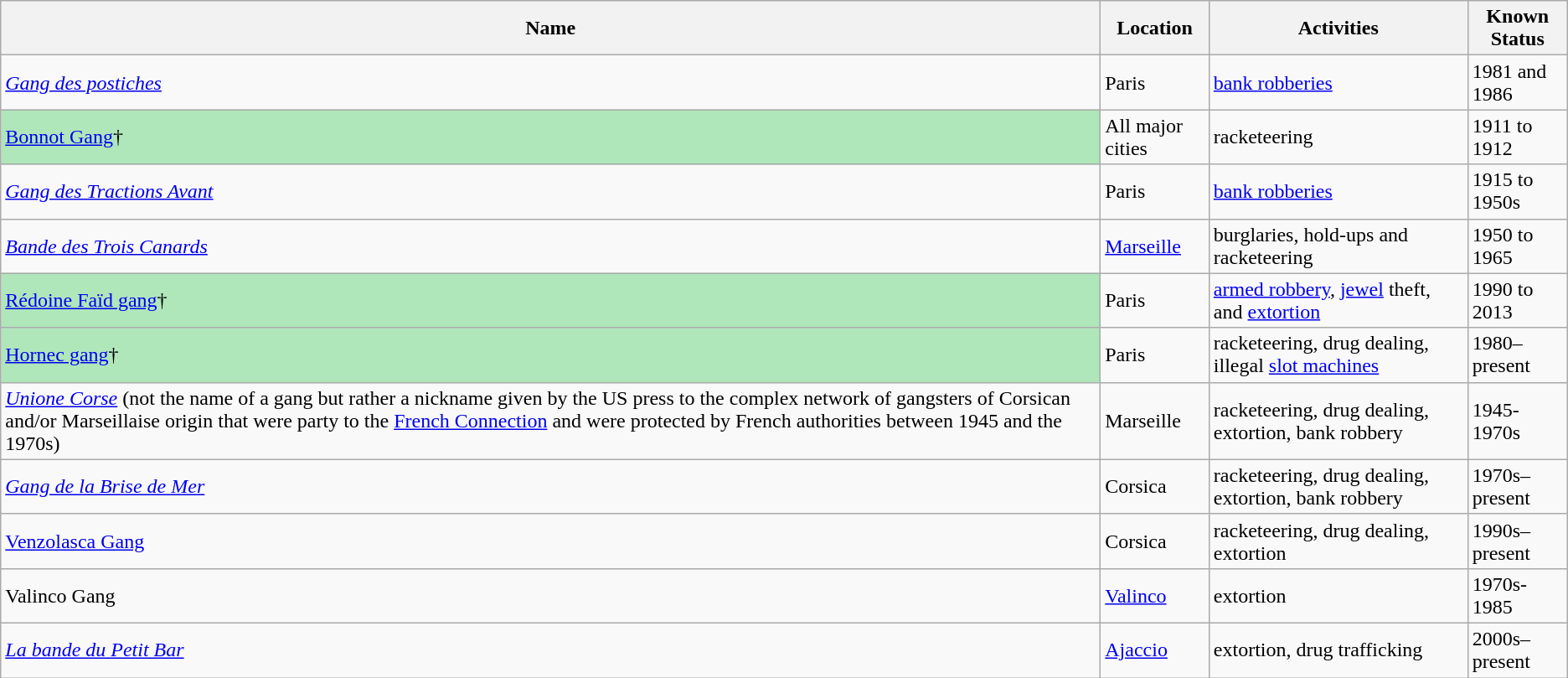<table class="wikitable">
<tr>
<th>Name</th>
<th>Location</th>
<th>Activities</th>
<th>Known Status</th>
</tr>
<tr>
<td><em><a href='#'>Gang des postiches</a></em></td>
<td>Paris</td>
<td><a href='#'>bank robberies</a></td>
<td>1981 and 1986</td>
</tr>
<tr>
<td style="text-align:left;background:#afe6ba;"><a href='#'>Bonnot Gang</a>†</td>
<td>All major cities</td>
<td>racketeering</td>
<td>1911 to 1912</td>
</tr>
<tr>
<td><em><a href='#'>Gang des Tractions Avant</a></em></td>
<td>Paris</td>
<td><a href='#'>bank robberies</a></td>
<td>1915 to 1950s</td>
</tr>
<tr>
<td><em><a href='#'>Bande des Trois Canards</a></em></td>
<td><a href='#'>Marseille</a></td>
<td>burglaries, hold-ups and racketeering</td>
<td>1950 to 1965</td>
</tr>
<tr>
<td style="text-align:left;background:#afe6ba;"><a href='#'>Rédoine Faïd gang</a>†</td>
<td>Paris</td>
<td><a href='#'>armed robbery</a>, <a href='#'>jewel</a> theft, and <a href='#'>extortion</a></td>
<td>1990 to 2013</td>
</tr>
<tr>
<td style="text-align:left;background:#afe6ba;"><a href='#'>Hornec gang</a>†</td>
<td>Paris</td>
<td>racketeering, drug dealing, illegal <a href='#'>slot machines</a></td>
<td>1980–present</td>
</tr>
<tr>
<td><em><a href='#'>Unione Corse</a></em> (not the name of a gang but rather a nickname given by the US press to the complex network of gangsters of Corsican and/or Marseillaise origin that were party to the <a href='#'>French Connection</a> and were protected by French authorities between 1945 and the 1970s)</td>
<td>Marseille</td>
<td>racketeering, drug dealing, extortion, bank robbery</td>
<td>1945-1970s</td>
</tr>
<tr>
<td><em><a href='#'>Gang de la Brise de Mer</a></em></td>
<td>Corsica</td>
<td>racketeering, drug dealing, extortion, bank robbery</td>
<td>1970s–present</td>
</tr>
<tr>
<td><a href='#'>Venzolasca Gang</a></td>
<td>Corsica</td>
<td>racketeering, drug dealing, extortion</td>
<td>1990s–present</td>
</tr>
<tr>
<td>Valinco Gang</td>
<td><a href='#'>Valinco</a></td>
<td>extortion</td>
<td>1970s-1985</td>
</tr>
<tr>
<td><em><a href='#'>La bande du Petit Bar</a></em></td>
<td><a href='#'>Ajaccio</a></td>
<td>extortion, drug trafficking</td>
<td>2000s–present</td>
</tr>
</table>
